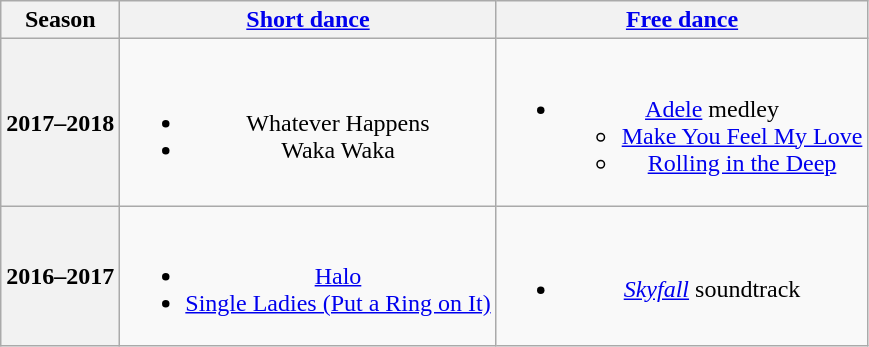<table class=wikitable style=text-align:center>
<tr>
<th>Season</th>
<th><a href='#'>Short dance</a></th>
<th><a href='#'>Free dance</a></th>
</tr>
<tr>
<th>2017–2018<br></th>
<td><br><ul><li> Whatever Happens<br></li><li> Waka Waka</li></ul></td>
<td><br><ul><li><a href='#'>Adele</a> medley<ul><li><a href='#'>Make You Feel My Love</a></li><li><a href='#'>Rolling in the Deep</a></li></ul></li></ul></td>
</tr>
<tr>
<th>2016–2017<br></th>
<td><br><ul><li> <a href='#'>Halo</a><br></li><li> <a href='#'>Single Ladies (Put a Ring on It)</a><br></li></ul></td>
<td><br><ul><li><em><a href='#'>Skyfall</a></em> soundtrack<br></li></ul></td>
</tr>
</table>
